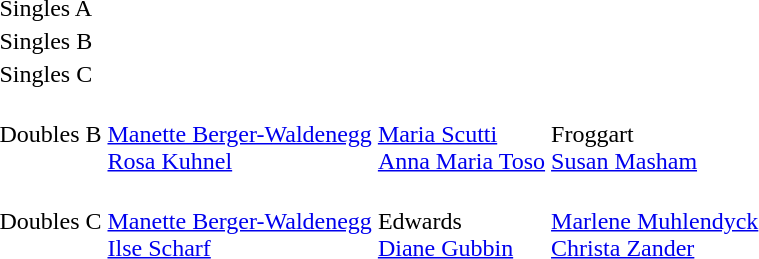<table>
<tr>
<td>Singles A<br></td>
<td></td>
<td></td>
<td></td>
</tr>
<tr>
<td>Singles B<br></td>
<td></td>
<td></td>
<td></td>
</tr>
<tr>
<td>Singles C<br></td>
<td></td>
<td></td>
<td></td>
</tr>
<tr>
<td>Doubles B<br></td>
<td valign=top> <br> <a href='#'>Manette Berger-Waldenegg</a> <br> <a href='#'>Rosa Kuhnel</a></td>
<td valign=top> <br> <a href='#'>Maria Scutti</a> <br> <a href='#'>Anna Maria Toso</a></td>
<td valign=top> <br> Froggart <br> <a href='#'>Susan Masham</a></td>
</tr>
<tr>
<td>Doubles C<br></td>
<td valign=top> <br>  <a href='#'>Manette Berger-Waldenegg</a> <br> <a href='#'>Ilse Scharf</a></td>
<td valign=top> <br> Edwards <br> <a href='#'>Diane Gubbin</a></td>
<td valign=top> <br> <a href='#'>Marlene Muhlendyck</a> <br> <a href='#'>Christa Zander</a></td>
</tr>
</table>
